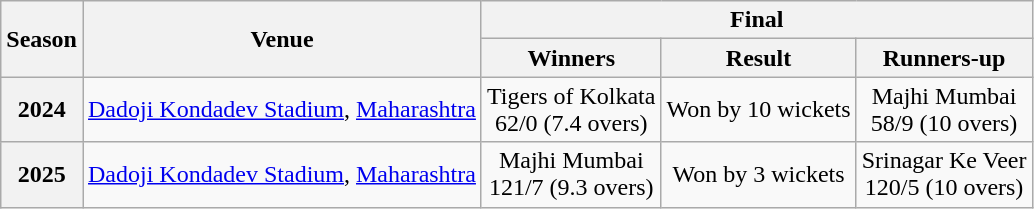<table class="wikitable" style="text-align:center">
<tr>
<th rowspan="2">Season</th>
<th rowspan="2">Venue</th>
<th colspan="3">Final</th>
</tr>
<tr>
<th>Winners</th>
<th>Result</th>
<th>Runners-up</th>
</tr>
<tr>
<th>2024</th>
<td><a href='#'>Dadoji Kondadev Stadium</a>, <a href='#'>Maharashtra</a></td>
<td>Tigers of Kolkata<br>62/0 (7.4 overs)</td>
<td>Won by 10 wickets</td>
<td>Majhi Mumbai<br>58/9 (10 overs)</td>
</tr>
<tr>
<th>2025</th>
<td><a href='#'>Dadoji Kondadev Stadium</a>, <a href='#'>Maharashtra</a></td>
<td>Majhi Mumbai<br>121/7 (9.3 overs)</td>
<td>Won by 3 wickets</td>
<td>Srinagar Ke Veer<br>120/5 (10 overs)</td>
</tr>
</table>
